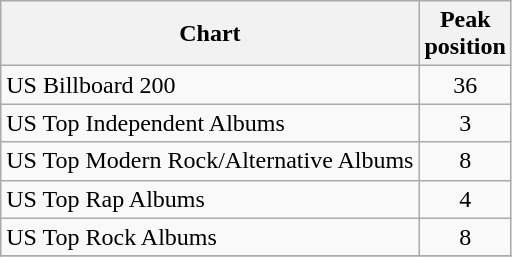<table class="wikitable">
<tr>
<th>Chart</th>
<th>Peak<br>position</th>
</tr>
<tr>
<td>US Billboard 200</td>
<td align="center">36</td>
</tr>
<tr>
<td>US Top Independent Albums</td>
<td align="center">3</td>
</tr>
<tr>
<td>US Top Modern Rock/Alternative Albums</td>
<td align="center">8</td>
</tr>
<tr>
<td>US Top Rap Albums</td>
<td align="center">4</td>
</tr>
<tr>
<td>US Top Rock Albums</td>
<td align="center">8</td>
</tr>
<tr>
</tr>
</table>
